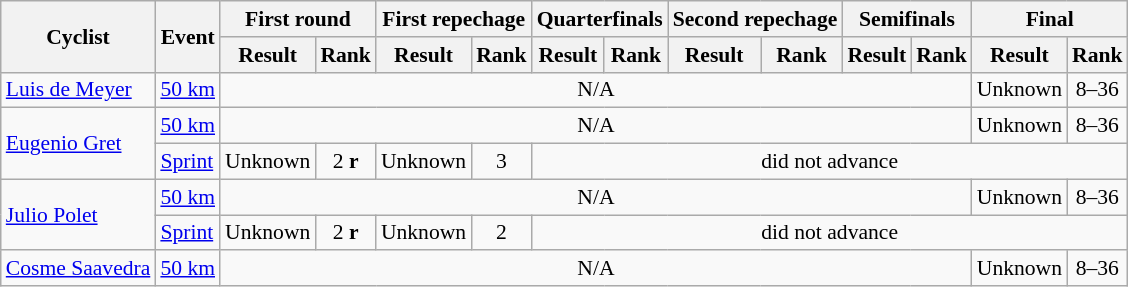<table class=wikitable style="font-size:90%">
<tr>
<th rowspan=2>Cyclist</th>
<th rowspan=2>Event</th>
<th colspan=2>First round</th>
<th colspan=2>First repechage</th>
<th colspan=2>Quarterfinals</th>
<th colspan=2>Second repechage</th>
<th colspan=2>Semifinals</th>
<th colspan=2>Final</th>
</tr>
<tr>
<th>Result</th>
<th>Rank</th>
<th>Result</th>
<th>Rank</th>
<th>Result</th>
<th>Rank</th>
<th>Result</th>
<th>Rank</th>
<th>Result</th>
<th>Rank</th>
<th>Result</th>
<th>Rank</th>
</tr>
<tr>
<td><a href='#'>Luis de Meyer</a></td>
<td><a href='#'>50 km</a></td>
<td align=center colspan=10>N/A</td>
<td align=center>Unknown</td>
<td align=center>8–36</td>
</tr>
<tr>
<td rowspan=2><a href='#'>Eugenio Gret</a></td>
<td><a href='#'>50 km</a></td>
<td align=center colspan=10>N/A</td>
<td align=center>Unknown</td>
<td align=center>8–36</td>
</tr>
<tr>
<td><a href='#'>Sprint</a></td>
<td align=center>Unknown</td>
<td align=center>2 <strong>r</strong></td>
<td align=center>Unknown</td>
<td align=center>3</td>
<td align=center colspan=8>did not advance</td>
</tr>
<tr>
<td rowspan=2><a href='#'>Julio Polet</a></td>
<td><a href='#'>50 km</a></td>
<td align=center colspan=10>N/A</td>
<td align=center>Unknown</td>
<td align=center>8–36</td>
</tr>
<tr>
<td><a href='#'>Sprint</a></td>
<td align=center>Unknown</td>
<td align=center>2 <strong>r</strong></td>
<td align=center>Unknown</td>
<td align=center>2</td>
<td align=center colspan=8>did not advance</td>
</tr>
<tr>
<td><a href='#'>Cosme Saavedra</a></td>
<td><a href='#'>50 km</a></td>
<td align=center colspan=10>N/A</td>
<td align=center>Unknown</td>
<td align=center>8–36</td>
</tr>
</table>
